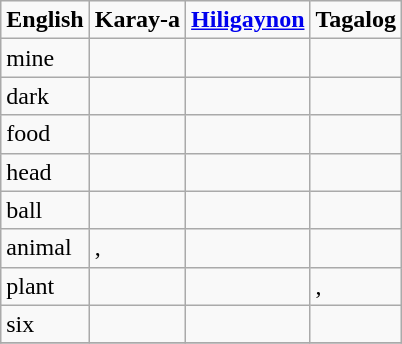<table class="wikitable">
<tr>
<td><strong>English</strong></td>
<td><strong>Karay-a</strong></td>
<td><strong><a href='#'>Hiligaynon</a></strong></td>
<td><strong>Tagalog</strong></td>
</tr>
<tr>
<td>mine</td>
<td></td>
<td></td>
<td></td>
</tr>
<tr>
<td>dark</td>
<td></td>
<td></td>
<td></td>
</tr>
<tr>
<td>food</td>
<td></td>
<td></td>
<td></td>
</tr>
<tr>
<td>head</td>
<td></td>
<td></td>
<td></td>
</tr>
<tr>
<td>ball</td>
<td></td>
<td></td>
<td></td>
</tr>
<tr>
<td>animal</td>
<td>, </td>
<td></td>
<td></td>
</tr>
<tr>
<td>plant</td>
<td></td>
<td></td>
<td>, </td>
</tr>
<tr>
<td>six</td>
<td></td>
<td></td>
<td></td>
</tr>
<tr>
</tr>
</table>
